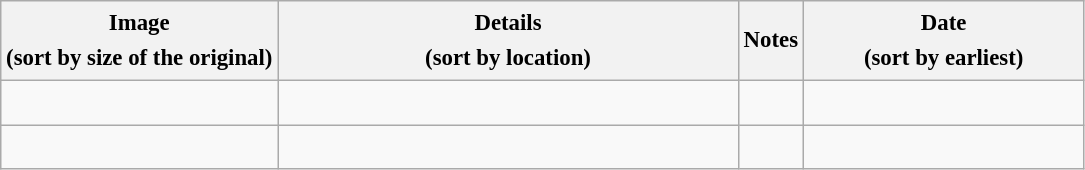<table class="wikitable sortable" style="font-size:95%; border:0; text-align:left; line-height:150%;">
<tr>
<th>Image <br> (sort by size of the original)</th>
<th style="width:300px;">Details <br> (sort by location)</th>
<th>Notes</th>
<th style="width:180px;">Date <br> (sort by earliest)</th>
</tr>
<tr>
<td></td>
<td><br></td>
<td><br></td>
<td><br></td>
</tr>
<tr>
<td></td>
<td><br></td>
<td><br></td>
<td><br></td>
</tr>
</table>
